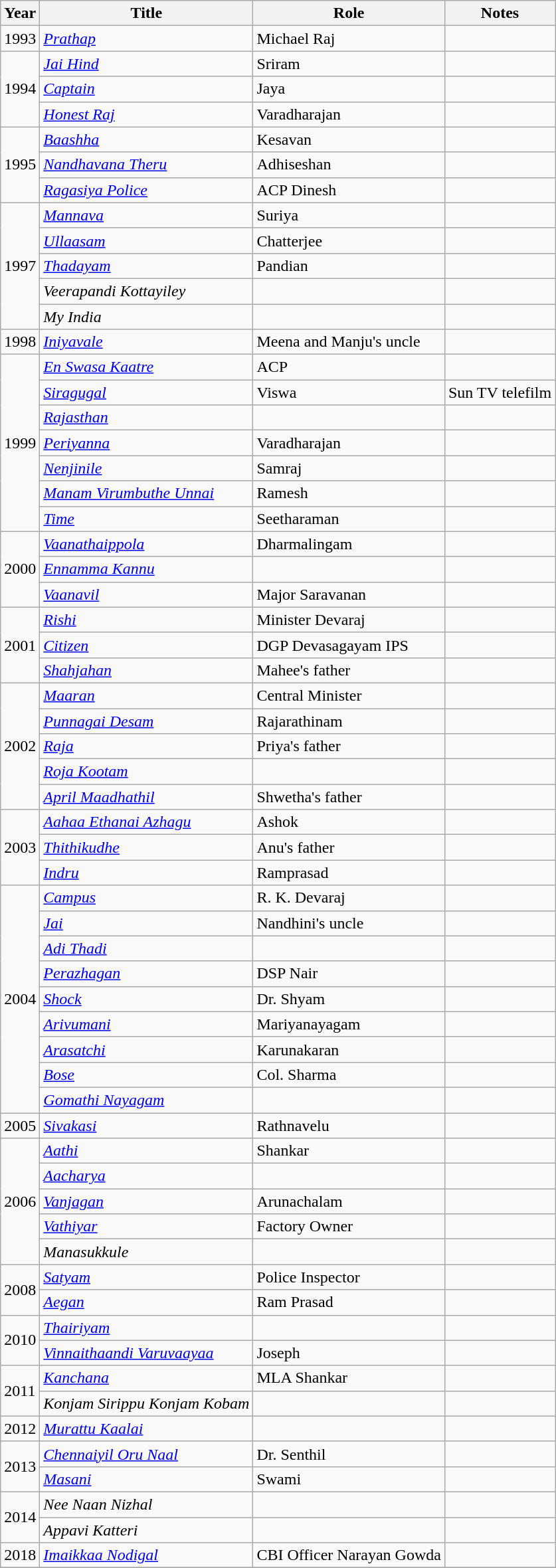<table class="wikitable sortable">
<tr>
<th>Year</th>
<th>Title</th>
<th>Role</th>
<th class="unsortable">Notes</th>
</tr>
<tr>
<td>1993</td>
<td><em><a href='#'>Prathap</a></em></td>
<td>Michael Raj</td>
<td></td>
</tr>
<tr>
<td rowspan=3>1994</td>
<td><em><a href='#'>Jai Hind</a></em></td>
<td>Sriram</td>
<td></td>
</tr>
<tr>
<td><em><a href='#'>Captain</a></em></td>
<td>Jaya</td>
<td></td>
</tr>
<tr>
<td><em><a href='#'>Honest Raj</a></em></td>
<td>Varadharajan</td>
<td></td>
</tr>
<tr>
<td rowspan=3>1995</td>
<td><em><a href='#'>Baashha</a></em></td>
<td>Kesavan</td>
<td></td>
</tr>
<tr>
<td><em><a href='#'>Nandhavana Theru</a></em></td>
<td>Adhiseshan</td>
<td></td>
</tr>
<tr>
<td><em><a href='#'>Ragasiya Police</a></em></td>
<td>ACP Dinesh</td>
<td></td>
</tr>
<tr>
<td rowspan=5>1997</td>
<td><em><a href='#'>Mannava</a></em></td>
<td>Suriya</td>
<td></td>
</tr>
<tr>
<td><em><a href='#'>Ullaasam</a></em></td>
<td>Chatterjee</td>
<td></td>
</tr>
<tr>
<td><em><a href='#'>Thadayam</a></em></td>
<td>Pandian</td>
<td></td>
</tr>
<tr>
<td><em>Veerapandi Kottayiley</em></td>
<td></td>
<td></td>
</tr>
<tr>
<td><em>My India</em></td>
<td></td>
<td></td>
</tr>
<tr>
<td>1998</td>
<td><em><a href='#'>Iniyavale</a></em></td>
<td>Meena and Manju's uncle</td>
<td></td>
</tr>
<tr>
<td rowspan=7>1999</td>
<td><em><a href='#'>En Swasa Kaatre</a></em></td>
<td>ACP</td>
<td></td>
</tr>
<tr>
<td><em><a href='#'>Siragugal</a></em></td>
<td>Viswa</td>
<td>Sun TV telefilm</td>
</tr>
<tr>
<td><em><a href='#'>Rajasthan</a></em></td>
<td></td>
<td></td>
</tr>
<tr>
<td><em><a href='#'>Periyanna</a></em></td>
<td>Varadharajan</td>
<td></td>
</tr>
<tr>
<td><em><a href='#'>Nenjinile</a></em></td>
<td>Samraj</td>
<td></td>
</tr>
<tr>
<td><em><a href='#'>Manam Virumbuthe Unnai</a></em></td>
<td>Ramesh</td>
<td></td>
</tr>
<tr>
<td><em><a href='#'>Time</a></em></td>
<td>Seetharaman</td>
<td></td>
</tr>
<tr>
<td rowspan=3>2000</td>
<td><em><a href='#'>Vaanathaippola</a></em></td>
<td>Dharmalingam</td>
<td></td>
</tr>
<tr>
<td><em><a href='#'>Ennamma Kannu</a></em></td>
<td></td>
<td></td>
</tr>
<tr>
<td><em><a href='#'>Vaanavil</a></em></td>
<td>Major Saravanan</td>
<td></td>
</tr>
<tr>
<td rowspan=3>2001</td>
<td><em><a href='#'>Rishi</a></em></td>
<td>Minister Devaraj</td>
<td></td>
</tr>
<tr>
<td><em><a href='#'>Citizen</a></em></td>
<td>DGP Devasagayam IPS</td>
<td></td>
</tr>
<tr>
<td><em><a href='#'>Shahjahan</a></em></td>
<td>Mahee's father</td>
<td></td>
</tr>
<tr>
<td rowspan=5>2002</td>
<td><em><a href='#'>Maaran</a></em></td>
<td>Central Minister</td>
<td></td>
</tr>
<tr>
<td><em><a href='#'>Punnagai Desam</a></em></td>
<td>Rajarathinam</td>
<td></td>
</tr>
<tr>
<td><em><a href='#'>Raja</a></em></td>
<td>Priya's father</td>
<td></td>
</tr>
<tr>
<td><em><a href='#'>Roja Kootam</a></em></td>
<td></td>
<td></td>
</tr>
<tr>
<td><em><a href='#'>April Maadhathil</a></em></td>
<td>Shwetha's father</td>
<td></td>
</tr>
<tr>
<td rowspan=3>2003</td>
<td><em><a href='#'>Aahaa Ethanai Azhagu</a></em></td>
<td>Ashok</td>
<td></td>
</tr>
<tr>
<td><em><a href='#'>Thithikudhe</a></em></td>
<td>Anu's father</td>
<td></td>
</tr>
<tr>
<td><em><a href='#'>Indru</a></em></td>
<td>Ramprasad</td>
<td></td>
</tr>
<tr>
<td rowspan=9>2004</td>
<td><em><a href='#'>Campus</a></em></td>
<td>R. K. Devaraj</td>
<td></td>
</tr>
<tr>
<td><em><a href='#'>Jai</a></em></td>
<td>Nandhini's uncle</td>
<td></td>
</tr>
<tr>
<td><em><a href='#'>Adi Thadi</a></em></td>
<td></td>
<td></td>
</tr>
<tr>
<td><em><a href='#'>Perazhagan</a></em></td>
<td>DSP Nair</td>
<td></td>
</tr>
<tr>
<td><em><a href='#'>Shock</a></em></td>
<td>Dr. Shyam</td>
<td></td>
</tr>
<tr>
<td><em><a href='#'>Arivumani</a></em></td>
<td>Mariyanayagam</td>
<td></td>
</tr>
<tr>
<td><em><a href='#'>Arasatchi</a></em></td>
<td>Karunakaran</td>
<td></td>
</tr>
<tr>
<td><em><a href='#'>Bose</a></em></td>
<td>Col. Sharma</td>
<td></td>
</tr>
<tr>
<td><em><a href='#'>Gomathi Nayagam</a></em></td>
<td></td>
<td></td>
</tr>
<tr>
<td>2005</td>
<td><em><a href='#'>Sivakasi</a></em></td>
<td>Rathnavelu</td>
<td></td>
</tr>
<tr>
<td rowspan=5>2006</td>
<td><em><a href='#'>Aathi</a></em></td>
<td>Shankar</td>
<td></td>
</tr>
<tr>
<td><em><a href='#'>Aacharya</a></em></td>
<td></td>
<td></td>
</tr>
<tr>
<td><em><a href='#'>Vanjagan</a></em></td>
<td>Arunachalam</td>
<td></td>
</tr>
<tr>
<td><em><a href='#'>Vathiyar</a></em></td>
<td>Factory Owner</td>
<td></td>
</tr>
<tr>
<td><em>Manasukkule</em></td>
<td></td>
<td></td>
</tr>
<tr>
<td rowspan="2">2008</td>
<td><em><a href='#'>Satyam</a></em></td>
<td>Police Inspector</td>
<td></td>
</tr>
<tr>
<td><em><a href='#'>Aegan</a></em></td>
<td>Ram Prasad</td>
<td></td>
</tr>
<tr>
<td rowspan=2>2010</td>
<td><em><a href='#'>Thairiyam</a></em></td>
<td></td>
<td></td>
</tr>
<tr>
<td><em><a href='#'>Vinnaithaandi Varuvaayaa</a></em></td>
<td>Joseph</td>
<td></td>
</tr>
<tr>
<td rowspan=2>2011</td>
<td><em><a href='#'>Kanchana</a></em></td>
<td>MLA Shankar</td>
<td></td>
</tr>
<tr>
<td><em>Konjam Sirippu Konjam Kobam</em></td>
<td></td>
<td></td>
</tr>
<tr>
<td>2012</td>
<td><em><a href='#'>Murattu Kaalai</a></em></td>
<td></td>
<td></td>
</tr>
<tr>
<td rowspan=2>2013</td>
<td><em><a href='#'>Chennaiyil Oru Naal</a></em></td>
<td>Dr. Senthil</td>
<td></td>
</tr>
<tr>
<td><em><a href='#'>Masani</a></em></td>
<td>Swami</td>
<td></td>
</tr>
<tr>
<td rowspan=2>2014</td>
<td><em>Nee Naan Nizhal</em></td>
<td></td>
</tr>
<tr>
<td><em>Appavi Katteri</em></td>
<td></td>
<td></td>
</tr>
<tr>
<td>2018</td>
<td><em><a href='#'>Imaikkaa Nodigal</a></em></td>
<td>CBI Officer Narayan Gowda</td>
<td></td>
</tr>
<tr>
</tr>
</table>
